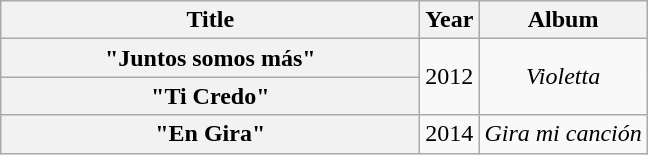<table class="wikitable plainrowheaders" style="text-align:center;">
<tr>
<th scope="col" style="width:17em;">Title</th>
<th scope="col">Year</th>
<th scope="col">Album</th>
</tr>
<tr>
<th scope="row">"Juntos somos más"<br></th>
<td rowspan="2">2012</td>
<td rowspan="2"><em>Violetta</em></td>
</tr>
<tr>
<th scope="row">"Ti Credo"</th>
</tr>
<tr>
<th scope="row">"En Gira"<br></th>
<td>2014</td>
<td><em>Gira mi canción</em></td>
</tr>
</table>
